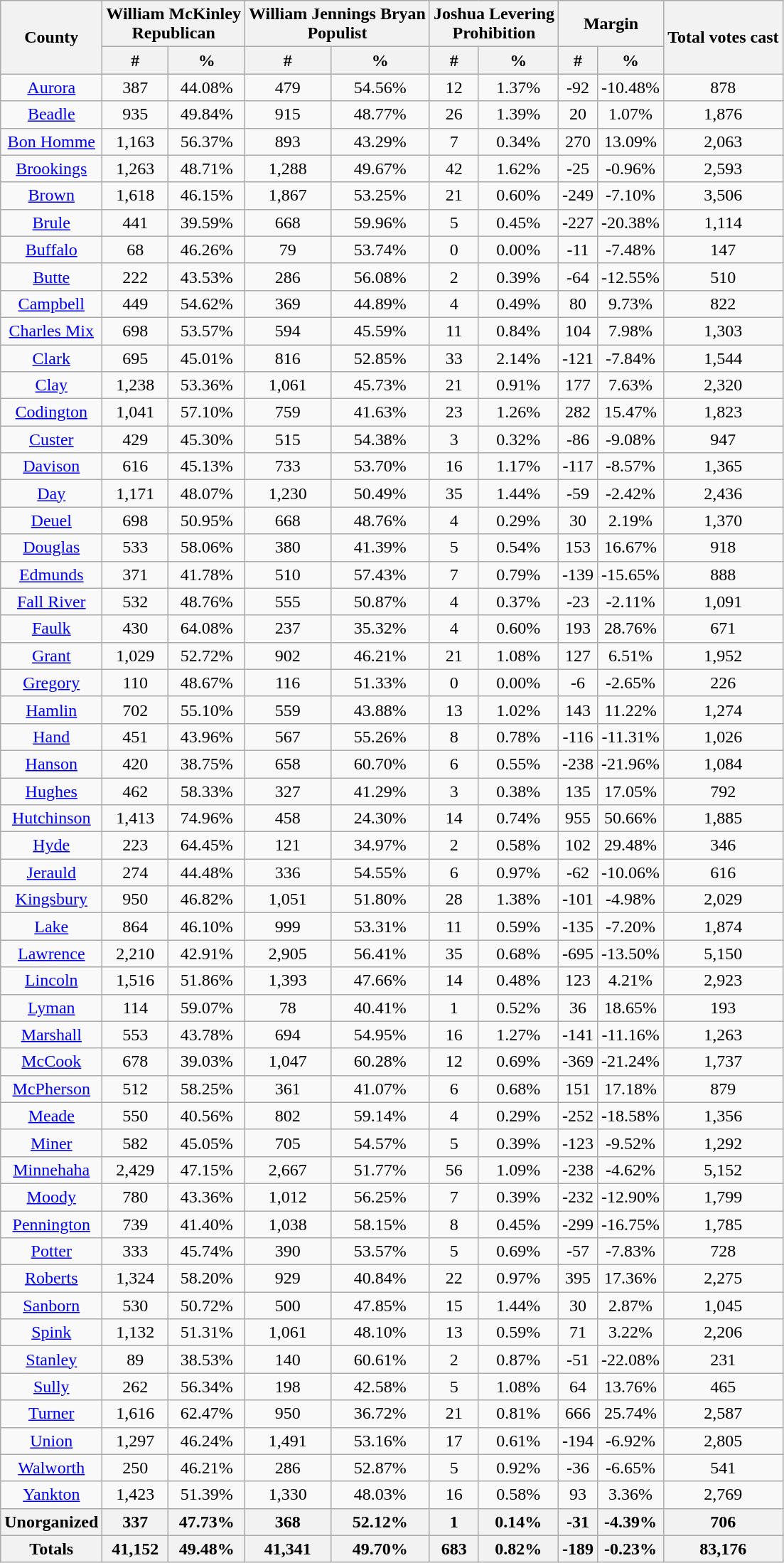<table class="wikitable sortable mw-collapsible mw-collapsed">
<tr>
<th rowspan="2">County</th>
<th colspan="2">William McKinley<br>Republican</th>
<th colspan="2">William Jennings Bryan<br>Populist</th>
<th colspan="2">Joshua Levering<br>Prohibition</th>
<th colspan="2">Margin</th>
<th rowspan="2" data-sort-type="number">Total votes cast</th>
</tr>
<tr bgcolor="lightgrey">
<th data-sort-type="number">#</th>
<th data-sort-type="number">%</th>
<th data-sort-type="number">#</th>
<th data-sort-type="number">%</th>
<th data-sort-type="number">#</th>
<th data-sort-type="number">%</th>
<th data-sort-type="number">#</th>
<th data-sort-type="number">%</th>
</tr>
<tr style="text-align:center;">
<td><a href='#'>Aurora</a></td>
<td>387</td>
<td>44.08%</td>
<td>479</td>
<td>54.56%</td>
<td>12</td>
<td>1.37%</td>
<td>-92</td>
<td>-10.48%</td>
<td>878</td>
</tr>
<tr style="text-align:center;">
<td><a href='#'>Beadle</a></td>
<td>935</td>
<td>49.84%</td>
<td>915</td>
<td>48.77%</td>
<td>26</td>
<td>1.39%</td>
<td>20</td>
<td>1.07%</td>
<td>1,876</td>
</tr>
<tr style="text-align:center;">
<td><a href='#'>Bon Homme</a></td>
<td>1,163</td>
<td>56.37%</td>
<td>893</td>
<td>43.29%</td>
<td>7</td>
<td>0.34%</td>
<td>270</td>
<td>13.09%</td>
<td>2,063</td>
</tr>
<tr style="text-align:center;">
<td><a href='#'>Brookings</a></td>
<td>1,263</td>
<td>48.71%</td>
<td>1,288</td>
<td>49.67%</td>
<td>42</td>
<td>1.62%</td>
<td>-25</td>
<td>-0.96%</td>
<td>2,593</td>
</tr>
<tr style="text-align:center;">
<td><a href='#'>Brown</a></td>
<td>1,618</td>
<td>46.15%</td>
<td>1,867</td>
<td>53.25%</td>
<td>21</td>
<td>0.60%</td>
<td>-249</td>
<td>-7.10%</td>
<td>3,506</td>
</tr>
<tr style="text-align:center;">
<td><a href='#'>Brule</a></td>
<td>441</td>
<td>39.59%</td>
<td>668</td>
<td>59.96%</td>
<td>5</td>
<td>0.45%</td>
<td>-227</td>
<td>-20.38%</td>
<td>1,114</td>
</tr>
<tr style="text-align:center;">
<td><a href='#'>Buffalo</a></td>
<td>68</td>
<td>46.26%</td>
<td>79</td>
<td>53.74%</td>
<td>0</td>
<td>0.00%</td>
<td>-11</td>
<td>-7.48%</td>
<td>147</td>
</tr>
<tr style="text-align:center;">
<td><a href='#'>Butte</a></td>
<td>222</td>
<td>43.53%</td>
<td>286</td>
<td>56.08%</td>
<td>2</td>
<td>0.39%</td>
<td>-64</td>
<td>-12.55%</td>
<td>510</td>
</tr>
<tr style="text-align:center;">
<td><a href='#'>Campbell</a></td>
<td>449</td>
<td>54.62%</td>
<td>369</td>
<td>44.89%</td>
<td>4</td>
<td>0.49%</td>
<td>80</td>
<td>9.73%</td>
<td>822</td>
</tr>
<tr style="text-align:center;">
<td><a href='#'>Charles Mix</a></td>
<td>698</td>
<td>53.57%</td>
<td>594</td>
<td>45.59%</td>
<td>11</td>
<td>0.84%</td>
<td>104</td>
<td>7.98%</td>
<td>1,303</td>
</tr>
<tr style="text-align:center;">
<td><a href='#'>Clark</a></td>
<td>695</td>
<td>45.01%</td>
<td>816</td>
<td>52.85%</td>
<td>33</td>
<td>2.14%</td>
<td>-121</td>
<td>-7.84%</td>
<td>1,544</td>
</tr>
<tr style="text-align:center;">
<td><a href='#'>Clay</a></td>
<td>1,238</td>
<td>53.36%</td>
<td>1,061</td>
<td>45.73%</td>
<td>21</td>
<td>0.91%</td>
<td>177</td>
<td>7.63%</td>
<td>2,320</td>
</tr>
<tr style="text-align:center;">
<td><a href='#'>Codington</a></td>
<td>1,041</td>
<td>57.10%</td>
<td>759</td>
<td>41.63%</td>
<td>23</td>
<td>1.26%</td>
<td>282</td>
<td>15.47%</td>
<td>1,823</td>
</tr>
<tr style="text-align:center;">
<td><a href='#'>Custer</a></td>
<td>429</td>
<td>45.30%</td>
<td>515</td>
<td>54.38%</td>
<td>3</td>
<td>0.32%</td>
<td>-86</td>
<td>-9.08%</td>
<td>947</td>
</tr>
<tr style="text-align:center;">
<td><a href='#'>Davison</a></td>
<td>616</td>
<td>45.13%</td>
<td>733</td>
<td>53.70%</td>
<td>16</td>
<td>1.17%</td>
<td>-117</td>
<td>-8.57%</td>
<td>1,365</td>
</tr>
<tr style="text-align:center;">
<td><a href='#'>Day</a></td>
<td>1,171</td>
<td>48.07%</td>
<td>1,230</td>
<td>50.49%</td>
<td>35</td>
<td>1.44%</td>
<td>-59</td>
<td>-2.42%</td>
<td>2,436</td>
</tr>
<tr style="text-align:center;">
<td><a href='#'>Deuel</a></td>
<td>698</td>
<td>50.95%</td>
<td>668</td>
<td>48.76%</td>
<td>4</td>
<td>0.29%</td>
<td>30</td>
<td>2.19%</td>
<td>1,370</td>
</tr>
<tr style="text-align:center;">
<td><a href='#'>Douglas</a></td>
<td>533</td>
<td>58.06%</td>
<td>380</td>
<td>41.39%</td>
<td>5</td>
<td>0.54%</td>
<td>153</td>
<td>16.67%</td>
<td>918</td>
</tr>
<tr style="text-align:center;">
<td><a href='#'>Edmunds</a></td>
<td>371</td>
<td>41.78%</td>
<td>510</td>
<td>57.43%</td>
<td>7</td>
<td>0.79%</td>
<td>-139</td>
<td>-15.65%</td>
<td>888</td>
</tr>
<tr style="text-align:center;">
<td><a href='#'>Fall River</a></td>
<td>532</td>
<td>48.76%</td>
<td>555</td>
<td>50.87%</td>
<td>4</td>
<td>0.37%</td>
<td>-23</td>
<td>-2.11%</td>
<td>1,091</td>
</tr>
<tr style="text-align:center;">
<td><a href='#'>Faulk</a></td>
<td>430</td>
<td>64.08%</td>
<td>237</td>
<td>35.32%</td>
<td>4</td>
<td>0.60%</td>
<td>193</td>
<td>28.76%</td>
<td>671</td>
</tr>
<tr style="text-align:center;">
<td><a href='#'>Grant</a></td>
<td>1,029</td>
<td>52.72%</td>
<td>902</td>
<td>46.21%</td>
<td>21</td>
<td>1.08%</td>
<td>127</td>
<td>6.51%</td>
<td>1,952</td>
</tr>
<tr style="text-align:center;">
<td><a href='#'>Gregory</a></td>
<td>110</td>
<td>48.67%</td>
<td>116</td>
<td>51.33%</td>
<td>0</td>
<td>0.00%</td>
<td>-6</td>
<td>-2.65%</td>
<td>226</td>
</tr>
<tr style="text-align:center;">
<td><a href='#'>Hamlin</a></td>
<td>702</td>
<td>55.10%</td>
<td>559</td>
<td>43.88%</td>
<td>13</td>
<td>1.02%</td>
<td>143</td>
<td>11.22%</td>
<td>1,274</td>
</tr>
<tr style="text-align:center;">
<td><a href='#'>Hand</a></td>
<td>451</td>
<td>43.96%</td>
<td>567</td>
<td>55.26%</td>
<td>8</td>
<td>0.78%</td>
<td>-116</td>
<td>-11.31%</td>
<td>1,026</td>
</tr>
<tr style="text-align:center;">
<td><a href='#'>Hanson</a></td>
<td>420</td>
<td>38.75%</td>
<td>658</td>
<td>60.70%</td>
<td>6</td>
<td>0.55%</td>
<td>-238</td>
<td>-21.96%</td>
<td>1,084</td>
</tr>
<tr style="text-align:center;">
<td><a href='#'>Hughes</a></td>
<td>462</td>
<td>58.33%</td>
<td>327</td>
<td>41.29%</td>
<td>3</td>
<td>0.38%</td>
<td>135</td>
<td>17.05%</td>
<td>792</td>
</tr>
<tr style="text-align:center;">
<td><a href='#'>Hutchinson</a></td>
<td>1,413</td>
<td>74.96%</td>
<td>458</td>
<td>24.30%</td>
<td>14</td>
<td>0.74%</td>
<td>955</td>
<td>50.66%</td>
<td>1,885</td>
</tr>
<tr style="text-align:center;">
<td><a href='#'>Hyde</a></td>
<td>223</td>
<td>64.45%</td>
<td>121</td>
<td>34.97%</td>
<td>2</td>
<td>0.58%</td>
<td>102</td>
<td>29.48%</td>
<td>346</td>
</tr>
<tr style="text-align:center;">
<td><a href='#'>Jerauld</a></td>
<td>274</td>
<td>44.48%</td>
<td>336</td>
<td>54.55%</td>
<td>6</td>
<td>0.97%</td>
<td>-62</td>
<td>-10.06%</td>
<td>616</td>
</tr>
<tr style="text-align:center;">
<td><a href='#'>Kingsbury</a></td>
<td>950</td>
<td>46.82%</td>
<td>1,051</td>
<td>51.80%</td>
<td>28</td>
<td>1.38%</td>
<td>-101</td>
<td>-4.98%</td>
<td>2,029</td>
</tr>
<tr style="text-align:center;">
<td><a href='#'>Lake</a></td>
<td>864</td>
<td>46.10%</td>
<td>999</td>
<td>53.31%</td>
<td>11</td>
<td>0.59%</td>
<td>-135</td>
<td>-7.20%</td>
<td>1,874</td>
</tr>
<tr style="text-align:center;">
<td><a href='#'>Lawrence</a></td>
<td>2,210</td>
<td>42.91%</td>
<td>2,905</td>
<td>56.41%</td>
<td>35</td>
<td>0.68%</td>
<td>-695</td>
<td>-13.50%</td>
<td>5,150</td>
</tr>
<tr style="text-align:center;">
<td><a href='#'>Lincoln</a></td>
<td>1,516</td>
<td>51.86%</td>
<td>1,393</td>
<td>47.66%</td>
<td>14</td>
<td>0.48%</td>
<td>123</td>
<td>4.21%</td>
<td>2,923</td>
</tr>
<tr style="text-align:center;">
<td><a href='#'>Lyman</a></td>
<td>114</td>
<td>59.07%</td>
<td>78</td>
<td>40.41%</td>
<td>1</td>
<td>0.52%</td>
<td>36</td>
<td>18.65%</td>
<td>193</td>
</tr>
<tr style="text-align:center;">
<td><a href='#'>Marshall</a></td>
<td>553</td>
<td>43.78%</td>
<td>694</td>
<td>54.95%</td>
<td>16</td>
<td>1.27%</td>
<td>-141</td>
<td>-11.16%</td>
<td>1,263</td>
</tr>
<tr style="text-align:center;">
<td><a href='#'>McCook</a></td>
<td>678</td>
<td>39.03%</td>
<td>1,047</td>
<td>60.28%</td>
<td>12</td>
<td>0.69%</td>
<td>-369</td>
<td>-21.24%</td>
<td>1,737</td>
</tr>
<tr style="text-align:center;">
<td><a href='#'>McPherson</a></td>
<td>512</td>
<td>58.25%</td>
<td>361</td>
<td>41.07%</td>
<td>6</td>
<td>0.68%</td>
<td>151</td>
<td>17.18%</td>
<td>879</td>
</tr>
<tr style="text-align:center;">
<td><a href='#'>Meade</a></td>
<td>550</td>
<td>40.56%</td>
<td>802</td>
<td>59.14%</td>
<td>4</td>
<td>0.29%</td>
<td>-252</td>
<td>-18.58%</td>
<td>1,356</td>
</tr>
<tr style="text-align:center;">
<td><a href='#'>Miner</a></td>
<td>582</td>
<td>45.05%</td>
<td>705</td>
<td>54.57%</td>
<td>5</td>
<td>0.39%</td>
<td>-123</td>
<td>-9.52%</td>
<td>1,292</td>
</tr>
<tr style="text-align:center;">
<td><a href='#'>Minnehaha</a></td>
<td>2,429</td>
<td>47.15%</td>
<td>2,667</td>
<td>51.77%</td>
<td>56</td>
<td>1.09%</td>
<td>-238</td>
<td>-4.62%</td>
<td>5,152</td>
</tr>
<tr style="text-align:center;">
<td><a href='#'>Moody</a></td>
<td>780</td>
<td>43.36%</td>
<td>1,012</td>
<td>56.25%</td>
<td>7</td>
<td>0.39%</td>
<td>-232</td>
<td>-12.90%</td>
<td>1,799</td>
</tr>
<tr style="text-align:center;">
<td><a href='#'>Pennington</a></td>
<td>739</td>
<td>41.40%</td>
<td>1,038</td>
<td>58.15%</td>
<td>8</td>
<td>0.45%</td>
<td>-299</td>
<td>-16.75%</td>
<td>1,785</td>
</tr>
<tr style="text-align:center;">
<td><a href='#'>Potter</a></td>
<td>333</td>
<td>45.74%</td>
<td>390</td>
<td>53.57%</td>
<td>5</td>
<td>0.69%</td>
<td>-57</td>
<td>-7.83%</td>
<td>728</td>
</tr>
<tr style="text-align:center;">
<td><a href='#'>Roberts</a></td>
<td>1,324</td>
<td>58.20%</td>
<td>929</td>
<td>40.84%</td>
<td>22</td>
<td>0.97%</td>
<td>395</td>
<td>17.36%</td>
<td>2,275</td>
</tr>
<tr style="text-align:center;">
<td><a href='#'>Sanborn</a></td>
<td>530</td>
<td>50.72%</td>
<td>500</td>
<td>47.85%</td>
<td>15</td>
<td>1.44%</td>
<td>30</td>
<td>2.87%</td>
<td>1,045</td>
</tr>
<tr style="text-align:center;">
<td><a href='#'>Spink</a></td>
<td>1,132</td>
<td>51.31%</td>
<td>1,061</td>
<td>48.10%</td>
<td>13</td>
<td>0.59%</td>
<td>71</td>
<td>3.22%</td>
<td>2,206</td>
</tr>
<tr style="text-align:center;">
<td><a href='#'>Stanley</a></td>
<td>89</td>
<td>38.53%</td>
<td>140</td>
<td>60.61%</td>
<td>2</td>
<td>0.87%</td>
<td>-51</td>
<td>-22.08%</td>
<td>231</td>
</tr>
<tr style="text-align:center;">
<td><a href='#'>Sully</a></td>
<td>262</td>
<td>56.34%</td>
<td>198</td>
<td>42.58%</td>
<td>5</td>
<td>1.08%</td>
<td>64</td>
<td>13.76%</td>
<td>465</td>
</tr>
<tr style="text-align:center;">
<td><a href='#'>Turner</a></td>
<td>1,616</td>
<td>62.47%</td>
<td>950</td>
<td>36.72%</td>
<td>21</td>
<td>0.81%</td>
<td>666</td>
<td>25.74%</td>
<td>2,587</td>
</tr>
<tr style="text-align:center;">
<td><a href='#'>Union</a></td>
<td>1,297</td>
<td>46.24%</td>
<td>1,491</td>
<td>53.16%</td>
<td>17</td>
<td>0.61%</td>
<td>-194</td>
<td>-6.92%</td>
<td>2,805</td>
</tr>
<tr style="text-align:center;">
<td><a href='#'>Walworth</a></td>
<td>250</td>
<td>46.21%</td>
<td>286</td>
<td>52.87%</td>
<td>5</td>
<td>0.92%</td>
<td>-36</td>
<td>-6.65%</td>
<td>541</td>
</tr>
<tr style="text-align:center;">
<td><a href='#'>Yankton</a></td>
<td>1,423</td>
<td>51.39%</td>
<td>1,330</td>
<td>48.03%</td>
<td>16</td>
<td>0.58%</td>
<td>93</td>
<td>3.36%</td>
<td>2,769</td>
</tr>
<tr style="text-align:center;">
<th>Unorganized</th>
<th>337</th>
<th>47.73%</th>
<th>368</th>
<th>52.12%</th>
<th>1</th>
<th>0.14%</th>
<th>-31</th>
<th>-4.39%</th>
<th>706</th>
</tr>
<tr style="text-align:center;">
<th>Totals</th>
<th>41,152</th>
<th>49.48%</th>
<th>41,341</th>
<th>49.70%</th>
<th>683</th>
<th>0.82%</th>
<th>-189</th>
<th>-0.23%</th>
<th>83,176</th>
</tr>
</table>
